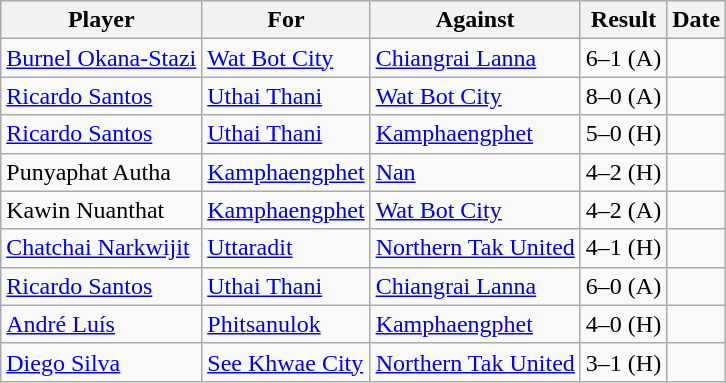<table class="wikitable">
<tr>
<th>Player</th>
<th>For</th>
<th>Against</th>
<th>Result</th>
<th>Date</th>
</tr>
<tr>
<td> <a href='#'>Burnel Okana-Stazi</a></td>
<td><a href='#'>Wat Bot City</a></td>
<td><a href='#'>Chiangrai Lanna</a></td>
<td>6–1 (A)</td>
<td></td>
</tr>
<tr>
<td> <a href='#'>Ricardo Santos</a></td>
<td><a href='#'>Uthai Thani</a></td>
<td><a href='#'>Wat Bot City</a></td>
<td>8–0 (A)</td>
<td></td>
</tr>
<tr>
<td> <a href='#'>Ricardo Santos</a></td>
<td><a href='#'>Uthai Thani</a></td>
<td><a href='#'>Kamphaengphet</a></td>
<td>5–0 (H)</td>
<td></td>
</tr>
<tr>
<td> Punyaphat Autha</td>
<td><a href='#'>Kamphaengphet</a></td>
<td><a href='#'>Nan</a></td>
<td>4–2 (H)</td>
<td></td>
</tr>
<tr>
<td> Kawin Nuanthat</td>
<td><a href='#'>Kamphaengphet</a></td>
<td><a href='#'>Wat Bot City</a></td>
<td>4–2 (A)</td>
<td></td>
</tr>
<tr>
<td> <a href='#'>Chatchai Narkwijit</a></td>
<td><a href='#'>Uttaradit</a></td>
<td><a href='#'>Northern Tak United</a></td>
<td>4–1 (H)</td>
<td></td>
</tr>
<tr>
<td> <a href='#'>Ricardo Santos</a></td>
<td><a href='#'>Uthai Thani</a></td>
<td><a href='#'>Chiangrai Lanna</a></td>
<td>6–0 (A)</td>
<td></td>
</tr>
<tr>
<td> <a href='#'>André Luís</a></td>
<td><a href='#'>Phitsanulok</a></td>
<td><a href='#'>Kamphaengphet</a></td>
<td>4–0 (H)</td>
<td></td>
</tr>
<tr>
<td> <a href='#'>Diego Silva</a></td>
<td><a href='#'>See Khwae City</a></td>
<td><a href='#'>Northern Tak United</a></td>
<td>3–1 (H)</td>
<td></td>
</tr>
</table>
